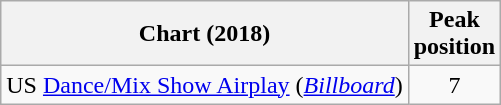<table class="wikitable sortable">
<tr>
<th>Chart (2018)</th>
<th>Peak<br>position</th>
</tr>
<tr>
<td>US <a href='#'>Dance/Mix Show Airplay</a> (<em><a href='#'>Billboard</a></em>)</td>
<td align="center">7</td>
</tr>
</table>
